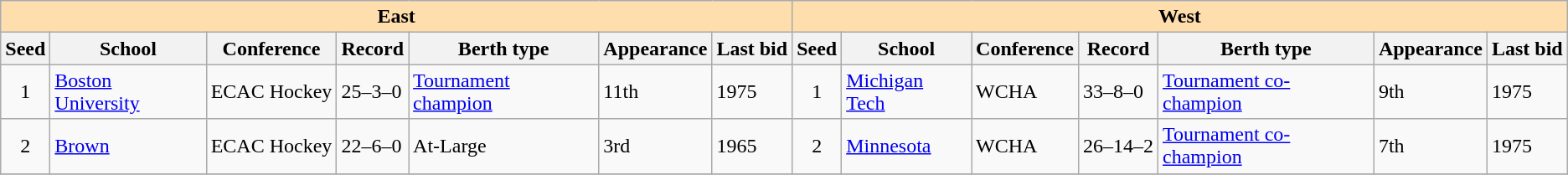<table class="wikitable">
<tr>
<th colspan="7" style="background:#ffdead;">East</th>
<th colspan="7" style="background:#ffdead;">West</th>
</tr>
<tr>
<th>Seed</th>
<th>School</th>
<th>Conference</th>
<th>Record</th>
<th>Berth type</th>
<th>Appearance</th>
<th>Last bid</th>
<th>Seed</th>
<th>School</th>
<th>Conference</th>
<th>Record</th>
<th>Berth type</th>
<th>Appearance</th>
<th>Last bid</th>
</tr>
<tr>
<td align=center>1</td>
<td><a href='#'>Boston University</a></td>
<td>ECAC Hockey</td>
<td>25–3–0</td>
<td><a href='#'>Tournament champion</a></td>
<td>11th</td>
<td>1975</td>
<td align=center>1</td>
<td><a href='#'>Michigan Tech</a></td>
<td>WCHA</td>
<td>33–8–0</td>
<td><a href='#'>Tournament co-champion</a></td>
<td>9th</td>
<td>1975</td>
</tr>
<tr>
<td align=center>2</td>
<td><a href='#'>Brown</a></td>
<td>ECAC Hockey</td>
<td>22–6–0</td>
<td>At-Large</td>
<td>3rd</td>
<td>1965</td>
<td align=center>2</td>
<td><a href='#'>Minnesota</a></td>
<td>WCHA</td>
<td>26–14–2</td>
<td><a href='#'>Tournament co-champion</a></td>
<td>7th</td>
<td>1975</td>
</tr>
<tr>
</tr>
</table>
